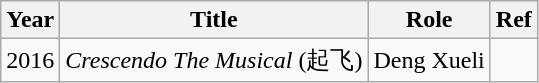<table class="wikitable sortable">
<tr>
<th>Year</th>
<th>Title</th>
<th>Role</th>
<th class="unsortable">Ref</th>
</tr>
<tr>
<td>2016</td>
<td><em>Crescendo The Musical</em> (起飞)</td>
<td>Deng Xueli</td>
<td></td>
</tr>
</table>
